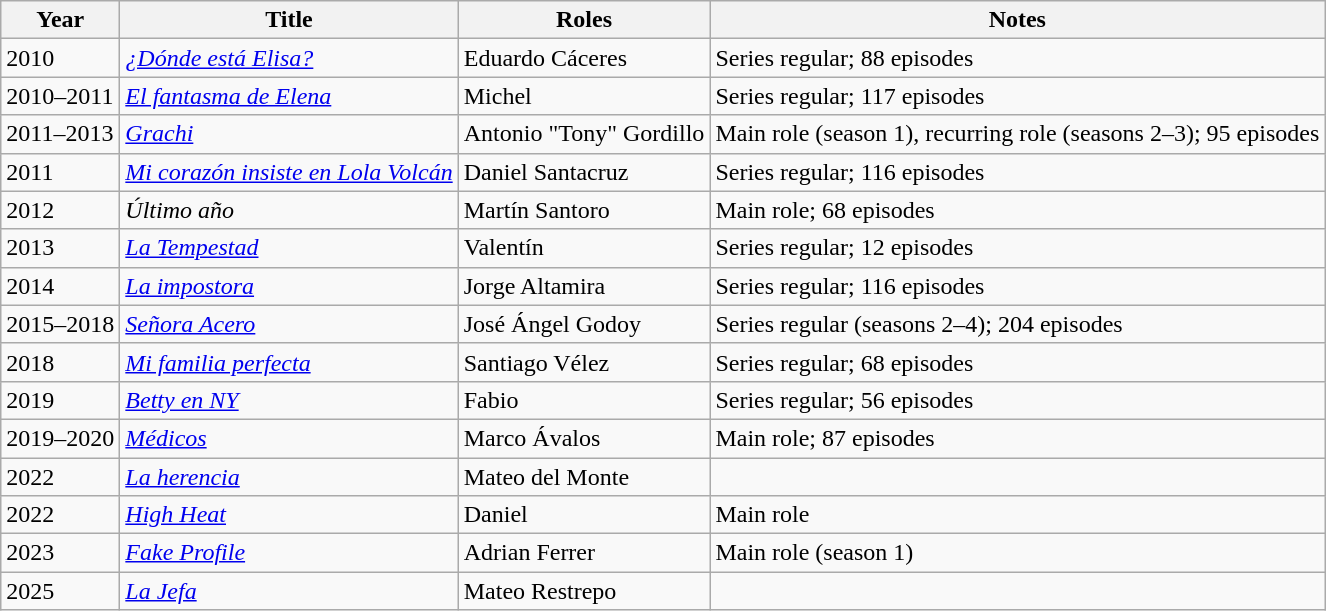<table class="wikitable sortable">
<tr>
<th>Year</th>
<th>Title</th>
<th>Roles</th>
<th>Notes</th>
</tr>
<tr>
<td>2010</td>
<td><em><a href='#'>¿Dónde está Elisa?</a></em></td>
<td>Eduardo Cáceres</td>
<td>Series regular; 88 episodes</td>
</tr>
<tr>
<td>2010–2011</td>
<td><em><a href='#'>El fantasma de Elena</a></em></td>
<td>Michel</td>
<td>Series regular; 117 episodes</td>
</tr>
<tr>
<td>2011–2013</td>
<td><em><a href='#'>Grachi</a></em></td>
<td>Antonio "Tony" Gordillo</td>
<td>Main role (season 1), recurring role (seasons 2–3); 95 episodes</td>
</tr>
<tr>
<td>2011</td>
<td><em><a href='#'>Mi corazón insiste en Lola Volcán</a></em></td>
<td>Daniel Santacruz</td>
<td>Series regular; 116 episodes</td>
</tr>
<tr>
<td>2012</td>
<td><em>Último año</em></td>
<td>Martín Santoro</td>
<td>Main role; 68 episodes</td>
</tr>
<tr>
<td>2013</td>
<td><em><a href='#'>La Tempestad</a></em></td>
<td>Valentín</td>
<td>Series regular; 12 episodes</td>
</tr>
<tr>
<td>2014</td>
<td><em><a href='#'>La impostora</a></em></td>
<td>Jorge Altamira</td>
<td>Series regular; 116 episodes</td>
</tr>
<tr>
<td>2015–2018</td>
<td><em><a href='#'>Señora Acero</a></em></td>
<td>José Ángel Godoy</td>
<td>Series regular (seasons 2–4); 204 episodes</td>
</tr>
<tr>
<td>2018</td>
<td><em><a href='#'>Mi familia perfecta</a></em></td>
<td>Santiago Vélez</td>
<td>Series regular; 68 episodes</td>
</tr>
<tr>
<td>2019</td>
<td><em><a href='#'>Betty en NY</a></em></td>
<td>Fabio</td>
<td>Series regular; 56 episodes</td>
</tr>
<tr>
<td>2019–2020</td>
<td><em><a href='#'>Médicos</a></em></td>
<td>Marco Ávalos</td>
<td>Main role; 87 episodes</td>
</tr>
<tr>
<td>2022</td>
<td><em><a href='#'>La herencia</a></em></td>
<td>Mateo del Monte</td>
<td></td>
</tr>
<tr>
<td>2022</td>
<td><em><a href='#'>High Heat</a></em></td>
<td>Daniel</td>
<td>Main role</td>
</tr>
<tr>
<td>2023</td>
<td><em><a href='#'>Fake Profile</a></em></td>
<td>Adrian Ferrer</td>
<td>Main role (season 1)</td>
</tr>
<tr>
<td>2025</td>
<td><em><a href='#'>La Jefa</a></em></td>
<td>Mateo Restrepo</td>
<td></td>
</tr>
</table>
